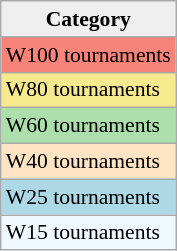<table class="wikitable" style="font-size:90%;">
<tr>
<th style="background:#efefef;">Category</th>
</tr>
<tr style="background:#f88379;">
<td>W100 tournaments</td>
</tr>
<tr style="background:#f7e98e">
<td>W80 tournaments</td>
</tr>
<tr style="background:#addfad">
<td>W60 tournaments</td>
</tr>
<tr style="background:#ffe4c4;">
<td>W40 tournaments</td>
</tr>
<tr style="background:lightblue;">
<td>W25 tournaments</td>
</tr>
<tr style="background:#f0f8ff;">
<td>W15 tournaments</td>
</tr>
</table>
